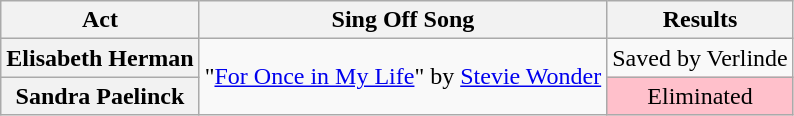<table class="wikitable plainrowheaders" style="text-align:center;">
<tr>
<th scope="col">Act</th>
<th scope="col">Sing Off Song</th>
<th scope="col">Results</th>
</tr>
<tr>
<th scope="row">Elisabeth Herman</th>
<td rowspan="2">"<a href='#'>For Once in My Life</a>" by <a href='#'>Stevie Wonder</a></td>
<td>Saved by Verlinde</td>
</tr>
<tr>
<th scope="row">Sandra Paelinck</th>
<td style="background:pink;">Eliminated</td>
</tr>
</table>
